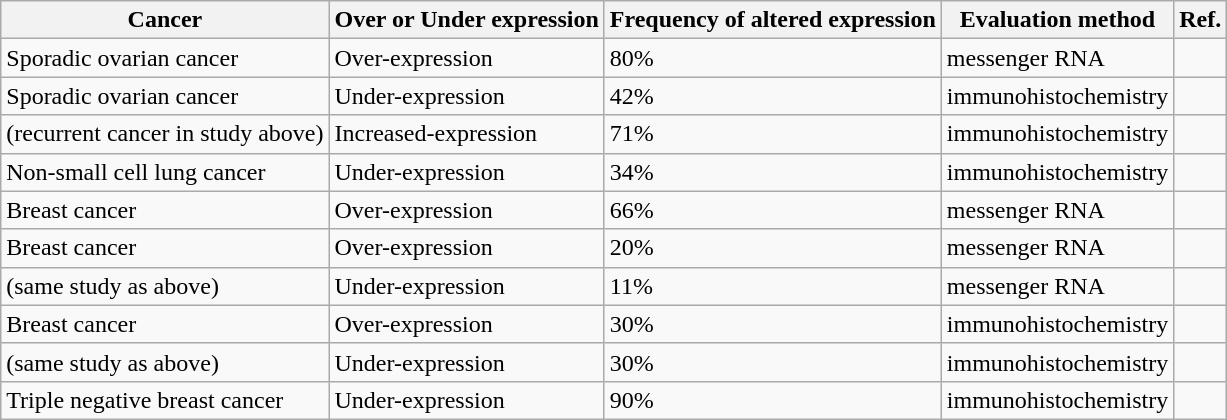<table class="wikitable sortable">
<tr>
<th>Cancer</th>
<th>Over or Under expression</th>
<th>Frequency of altered expression</th>
<th>Evaluation method</th>
<th>Ref.</th>
</tr>
<tr>
<td>Sporadic ovarian cancer</td>
<td>Over-expression</td>
<td>80%</td>
<td>messenger RNA</td>
<td></td>
</tr>
<tr>
<td>Sporadic ovarian cancer</td>
<td>Under-expression</td>
<td>42%</td>
<td>immunohistochemistry</td>
<td></td>
</tr>
<tr>
<td>(recurrent cancer in study above)</td>
<td>Increased-expression</td>
<td>71%</td>
<td>immunohistochemistry</td>
<td></td>
</tr>
<tr>
<td>Non-small cell lung cancer</td>
<td>Under-expression</td>
<td>34%</td>
<td>immunohistochemistry</td>
<td></td>
</tr>
<tr>
<td>Breast cancer</td>
<td>Over-expression</td>
<td>66%</td>
<td>messenger RNA</td>
<td></td>
</tr>
<tr>
<td>Breast cancer</td>
<td>Over-expression</td>
<td>20%</td>
<td>messenger RNA</td>
<td></td>
</tr>
<tr>
<td>(same study as above)</td>
<td>Under-expression</td>
<td>11%</td>
<td>messenger RNA</td>
<td></td>
</tr>
<tr>
<td>Breast cancer</td>
<td>Over-expression</td>
<td>30%</td>
<td>immunohistochemistry</td>
<td></td>
</tr>
<tr>
<td>(same study as above)</td>
<td>Under-expression</td>
<td>30%</td>
<td>immunohistochemistry</td>
<td></td>
</tr>
<tr>
<td>Triple negative breast cancer</td>
<td>Under-expression</td>
<td>90%</td>
<td>immunohistochemistry</td>
<td></td>
</tr>
</table>
